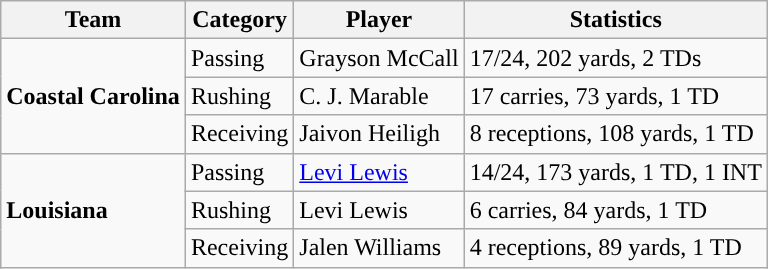<table class="wikitable" style="float: left;">
<tr>
<th>Team</th>
<th>Category</th>
<th>Player</th>
<th>Statistics</th>
</tr>
<tr>
<td rowspan=3><strong>Coastal Carolina</strong></td>
<td>Passing</td>
<td>Grayson McCall</td>
<td>17/24, 202 yards, 2 TDs</td>
</tr>
<tr>
<td>Rushing</td>
<td>C. J. Marable</td>
<td>17 carries, 73 yards, 1 TD</td>
</tr>
<tr>
<td>Receiving</td>
<td>Jaivon Heiligh</td>
<td>8 receptions, 108 yards, 1 TD</td>
</tr>
<tr>
<td rowspan=3><strong>Louisiana</strong></td>
<td>Passing</td>
<td><a href='#'>Levi Lewis</a></td>
<td>14/24, 173 yards, 1 TD, 1 INT</td>
</tr>
<tr>
<td>Rushing</td>
<td>Levi Lewis</td>
<td>6 carries, 84 yards, 1 TD</td>
</tr>
<tr>
<td>Receiving</td>
<td>Jalen Williams</td>
<td>4 receptions, 89 yards, 1 TD</td>
</tr>
</table>
